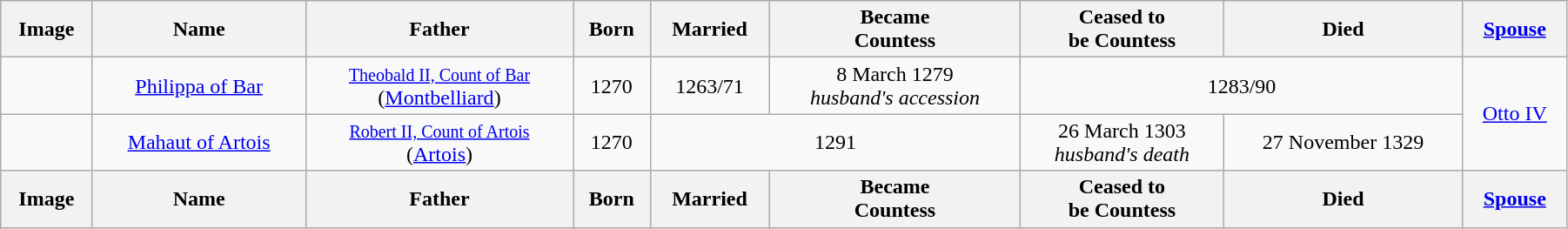<table width=95% class="wikitable">
<tr>
<th>Image</th>
<th>Name</th>
<th>Father</th>
<th>Born</th>
<th>Married</th>
<th>Became<br>Countess</th>
<th>Ceased to<br>be Countess</th>
<th>Died</th>
<th><a href='#'>Spouse</a></th>
</tr>
<tr>
<td align="center"></td>
<td align="center"><a href='#'>Philippa of Bar</a></td>
<td align="center"><small><a href='#'>Theobald II, Count of Bar</a></small><br>(<a href='#'>Montbelliard</a>)</td>
<td align=center>1270</td>
<td align="center">1263/71</td>
<td align="center">8 March 1279<br><em>husband's accession</em></td>
<td align="center" colspan="2">1283/90</td>
<td align="center" rowspan="2"><a href='#'>Otto IV</a></td>
</tr>
<tr>
<td align="center"></td>
<td align="center"><a href='#'>Mahaut of Artois</a></td>
<td align="center"><small><a href='#'>Robert II, Count of Artois</a></small><br>(<a href='#'>Artois</a>)</td>
<td align=center>1270</td>
<td align="center" colspan="2">1291</td>
<td align=center>26 March 1303<br><em>husband's death</em></td>
<td align="center">27 November 1329</td>
</tr>
<tr>
<th>Image</th>
<th>Name</th>
<th>Father</th>
<th>Born</th>
<th>Married</th>
<th>Became<br>Countess</th>
<th>Ceased to<br>be Countess</th>
<th>Died</th>
<th><a href='#'>Spouse</a></th>
</tr>
</table>
